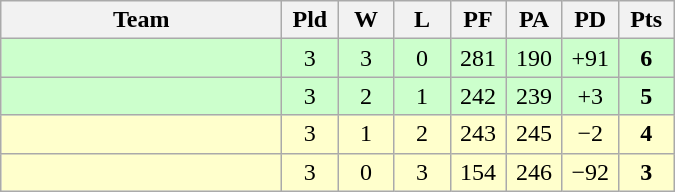<table class=wikitable style="text-align:center">
<tr>
<th width=180>Team</th>
<th width=30>Pld</th>
<th width=30>W</th>
<th width=30>L</th>
<th width=30>PF</th>
<th width=30>PA</th>
<th width=30>PD</th>
<th width=30>Pts</th>
</tr>
<tr bgcolor="#ccffcc">
<td align="left"></td>
<td>3</td>
<td>3</td>
<td>0</td>
<td>281</td>
<td>190</td>
<td>+91</td>
<td><strong>6</strong></td>
</tr>
<tr bgcolor="#ccffcc">
<td align="left"></td>
<td>3</td>
<td>2</td>
<td>1</td>
<td>242</td>
<td>239</td>
<td>+3</td>
<td><strong>5</strong></td>
</tr>
<tr bgcolor="#ffffcc">
<td align="left"></td>
<td>3</td>
<td>1</td>
<td>2</td>
<td>243</td>
<td>245</td>
<td>−2</td>
<td><strong>4</strong></td>
</tr>
<tr bgcolor="#ffffcc">
<td align="left"></td>
<td>3</td>
<td>0</td>
<td>3</td>
<td>154</td>
<td>246</td>
<td>−92</td>
<td><strong>3</strong></td>
</tr>
</table>
